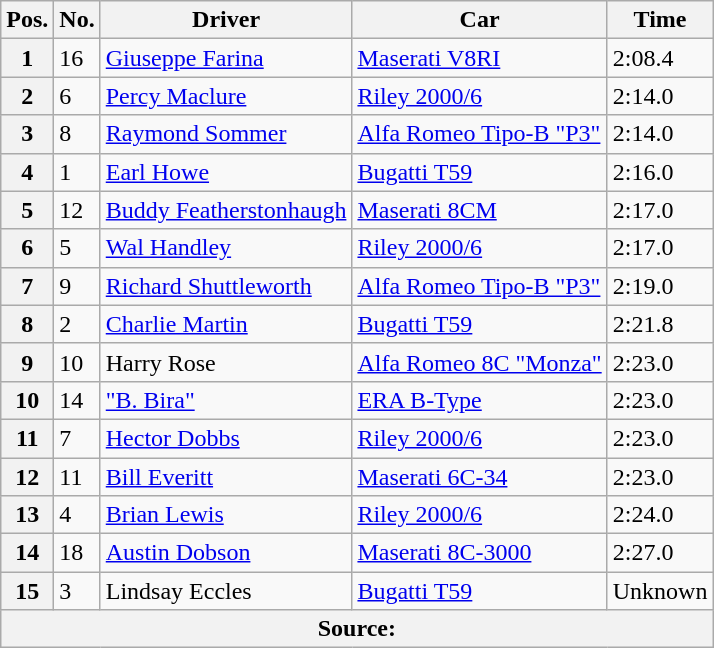<table class="wikitable">
<tr>
<th>Pos.</th>
<th>No.</th>
<th>Driver</th>
<th>Car</th>
<th>Time</th>
</tr>
<tr>
<th>1</th>
<td>16</td>
<td> <a href='#'>Giuseppe Farina</a></td>
<td><a href='#'>Maserati V8RI</a></td>
<td>2:08.4</td>
</tr>
<tr>
<th>2</th>
<td>6</td>
<td> <a href='#'>Percy Maclure</a></td>
<td><a href='#'>Riley 2000/6</a></td>
<td>2:14.0</td>
</tr>
<tr>
<th>3</th>
<td>8</td>
<td> <a href='#'>Raymond Sommer</a></td>
<td><a href='#'>Alfa Romeo Tipo-B "P3"</a></td>
<td>2:14.0</td>
</tr>
<tr>
<th>4</th>
<td>1</td>
<td> <a href='#'>Earl Howe</a></td>
<td><a href='#'>Bugatti T59</a></td>
<td>2:16.0</td>
</tr>
<tr>
<th>5</th>
<td>12</td>
<td> <a href='#'>Buddy Featherstonhaugh</a></td>
<td><a href='#'>Maserati 8CM</a></td>
<td>2:17.0</td>
</tr>
<tr>
<th>6</th>
<td>5</td>
<td> <a href='#'>Wal Handley</a></td>
<td><a href='#'>Riley 2000/6</a></td>
<td>2:17.0</td>
</tr>
<tr>
<th>7</th>
<td>9</td>
<td> <a href='#'>Richard Shuttleworth</a></td>
<td><a href='#'>Alfa Romeo Tipo-B "P3"</a></td>
<td>2:19.0</td>
</tr>
<tr>
<th>8</th>
<td>2</td>
<td> <a href='#'>Charlie Martin</a></td>
<td><a href='#'>Bugatti T59</a></td>
<td>2:21.8</td>
</tr>
<tr>
<th>9</th>
<td>10</td>
<td> Harry Rose</td>
<td><a href='#'>Alfa Romeo 8C "Monza"</a></td>
<td>2:23.0</td>
</tr>
<tr>
<th>10</th>
<td>14</td>
<td> <a href='#'>"B. Bira"</a></td>
<td><a href='#'>ERA B-Type</a></td>
<td>2:23.0</td>
</tr>
<tr>
<th>11</th>
<td>7</td>
<td> <a href='#'>Hector Dobbs</a></td>
<td><a href='#'>Riley 2000/6</a></td>
<td>2:23.0</td>
</tr>
<tr>
<th>12</th>
<td>11</td>
<td> <a href='#'>Bill Everitt</a></td>
<td><a href='#'>Maserati 6C-34</a></td>
<td>2:23.0</td>
</tr>
<tr>
<th>13</th>
<td>4</td>
<td> <a href='#'>Brian Lewis</a></td>
<td><a href='#'>Riley 2000/6</a></td>
<td>2:24.0</td>
</tr>
<tr>
<th>14</th>
<td>18</td>
<td> <a href='#'>Austin Dobson</a></td>
<td><a href='#'>Maserati 8C-3000</a></td>
<td>2:27.0</td>
</tr>
<tr>
<th>15</th>
<td>3</td>
<td> Lindsay Eccles</td>
<td><a href='#'>Bugatti T59</a></td>
<td>Unknown</td>
</tr>
<tr>
<th colspan="5">Source:</th>
</tr>
</table>
